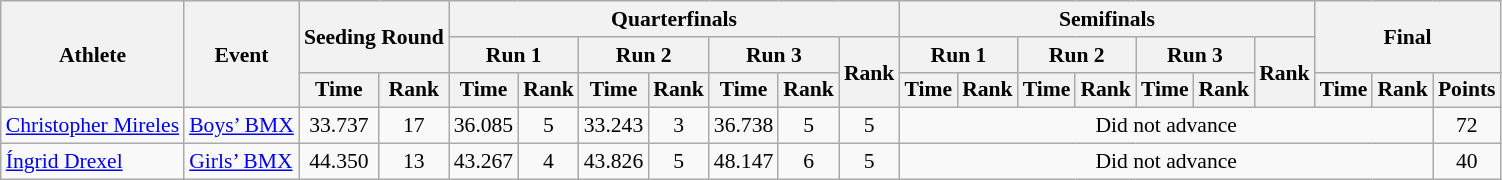<table class="wikitable" border="1" style="font-size:90%">
<tr>
<th rowspan=3>Athlete</th>
<th rowspan=3>Event</th>
<th rowspan=2 colspan=2>Seeding Round</th>
<th colspan=7>Quarterfinals</th>
<th colspan=7>Semifinals</th>
<th rowspan=2 colspan=3>Final</th>
</tr>
<tr>
<th colspan=2>Run 1</th>
<th colspan=2>Run 2</th>
<th colspan=2>Run 3</th>
<th rowspan=2>Rank</th>
<th colspan=2>Run 1</th>
<th colspan=2>Run 2</th>
<th colspan=2>Run 3</th>
<th rowspan=2>Rank</th>
</tr>
<tr>
<th>Time</th>
<th>Rank</th>
<th>Time</th>
<th>Rank</th>
<th>Time</th>
<th>Rank</th>
<th>Time</th>
<th>Rank</th>
<th>Time</th>
<th>Rank</th>
<th>Time</th>
<th>Rank</th>
<th>Time</th>
<th>Rank</th>
<th>Time</th>
<th>Rank</th>
<th>Points</th>
</tr>
<tr>
<td><a href='#'>Christopher Mireles</a></td>
<td><a href='#'>Boys’ BMX</a></td>
<td align=center>33.737</td>
<td align=center>17</td>
<td align=center>36.085</td>
<td align=center>5</td>
<td align=center>33.243</td>
<td align=center>3</td>
<td align=center>36.738</td>
<td align=center>5</td>
<td align=center>5</td>
<td align=center colspan=9>Did not advance</td>
<td align=center>72</td>
</tr>
<tr>
<td><a href='#'>Íngrid Drexel</a></td>
<td><a href='#'>Girls’ BMX</a></td>
<td align=center>44.350</td>
<td align=center>13</td>
<td align=center>43.267</td>
<td align=center>4</td>
<td align=center>43.826</td>
<td align=center>5</td>
<td align=center>48.147</td>
<td align=center>6</td>
<td align=center>5</td>
<td align=center colspan=9>Did not advance</td>
<td align=center>40</td>
</tr>
</table>
